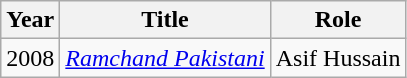<table class="wikitable">
<tr>
<th>Year</th>
<th>Title</th>
<th>Role</th>
</tr>
<tr>
<td>2008</td>
<td><em><a href='#'>Ramchand Pakistani</a></em></td>
<td>Asif Hussain</td>
</tr>
</table>
